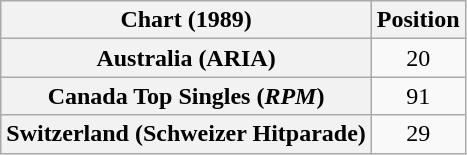<table class="wikitable sortable plainrowheaders" style="text-align:center">
<tr>
<th scope="col">Chart (1989)</th>
<th scope="col">Position</th>
</tr>
<tr>
<th scope="row">Australia (ARIA)</th>
<td>20</td>
</tr>
<tr>
<th scope="row">Canada Top Singles (<em>RPM</em>)</th>
<td>91</td>
</tr>
<tr>
<th scope="row">Switzerland (Schweizer Hitparade)</th>
<td>29</td>
</tr>
</table>
